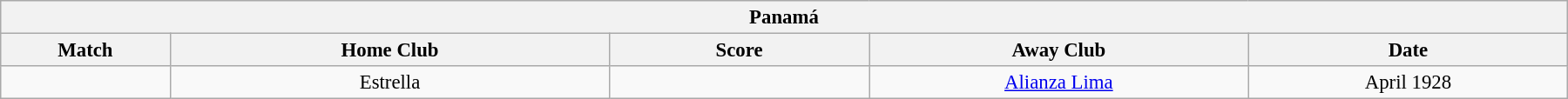<table class="wikitable collapsible collapsed" style="font-size:95%; text-align: center; width: 95%; margin:0 auto 0.5em auto;">
<tr>
<th colspan="9" align="center" style="with: 100%;">Panamá</th>
</tr>
<tr>
<th width="50">Match</th>
<th width="140">Home Club</th>
<th width="80">Score</th>
<th width="120">Away Club</th>
<th width="100">Date</th>
</tr>
<tr>
<td></td>
<td>Estrella</td>
<td></td>
<td><a href='#'>Alianza Lima</a></td>
<td>April 1928</td>
</tr>
</table>
